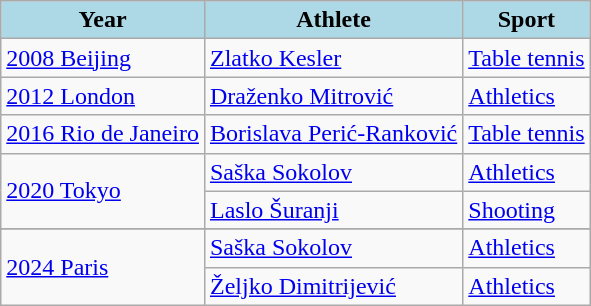<table class="wikitable" style="text-align:left">
<tr>
<th style="background-color:lightblue">Year</th>
<th style="background-color:lightblue">Athlete</th>
<th style="background-color:lightblue">Sport</th>
</tr>
<tr>
<td><a href='#'>2008 Beijing</a></td>
<td><a href='#'>Zlatko Kesler</a></td>
<td><a href='#'>Table tennis</a></td>
</tr>
<tr>
<td><a href='#'>2012 London</a></td>
<td><a href='#'>Draženko Mitrović</a></td>
<td><a href='#'>Athletics</a></td>
</tr>
<tr>
<td><a href='#'>2016 Rio de Janeiro</a></td>
<td><a href='#'>Borislava Perić-Ranković</a></td>
<td><a href='#'>Table tennis</a></td>
</tr>
<tr>
<td rowspan=2><a href='#'>2020 Tokyo</a></td>
<td><a href='#'>Saška Sokolov</a></td>
<td><a href='#'>Athletics</a></td>
</tr>
<tr>
<td><a href='#'>Laslo Šuranji</a></td>
<td><a href='#'>Shooting</a></td>
</tr>
<tr>
</tr>
<tr>
<td rowspan=2><a href='#'>2024 Paris</a></td>
<td><a href='#'>Saška Sokolov</a></td>
<td><a href='#'>Athletics</a></td>
</tr>
<tr>
<td><a href='#'>Željko Dimitrijević</a></td>
<td><a href='#'>Athletics</a></td>
</tr>
</table>
